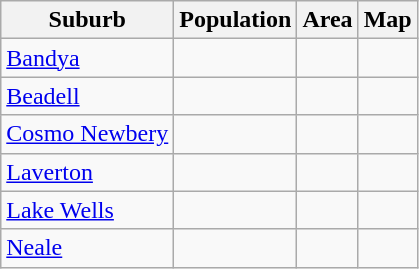<table class="wikitable sortable">
<tr>
<th>Suburb</th>
<th data-sort-type=number>Population</th>
<th data-sort-type=number>Area</th>
<th>Map</th>
</tr>
<tr>
<td><a href='#'>Bandya</a></td>
<td></td>
<td></td>
<td></td>
</tr>
<tr>
<td><a href='#'>Beadell</a></td>
<td></td>
<td></td>
<td></td>
</tr>
<tr>
<td><a href='#'>Cosmo Newbery</a></td>
<td></td>
<td></td>
<td></td>
</tr>
<tr>
<td><a href='#'>Laverton</a></td>
<td></td>
<td></td>
<td></td>
</tr>
<tr>
<td><a href='#'>Lake Wells</a></td>
<td></td>
<td></td>
<td></td>
</tr>
<tr>
<td><a href='#'>Neale</a></td>
<td></td>
<td></td>
<td></td>
</tr>
</table>
